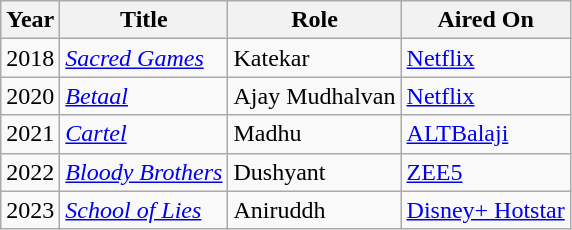<table class="wikitable">
<tr>
<th>Year</th>
<th>Title</th>
<th>Role</th>
<th>Aired On</th>
</tr>
<tr>
<td>2018</td>
<td><em><a href='#'>Sacred Games</a></em></td>
<td>Katekar</td>
<td><a href='#'>Netflix</a></td>
</tr>
<tr>
<td>2020</td>
<td><em><a href='#'>Betaal</a></em></td>
<td>Ajay Mudhalvan</td>
<td><a href='#'>Netflix</a></td>
</tr>
<tr>
<td>2021</td>
<td><em><a href='#'>Cartel</a></em></td>
<td>Madhu</td>
<td><a href='#'>ALTBalaji</a></td>
</tr>
<tr>
<td>2022</td>
<td><em><a href='#'>Bloody Brothers</a></em></td>
<td>Dushyant</td>
<td><a href='#'>ZEE5</a></td>
</tr>
<tr>
<td>2023</td>
<td><em><a href='#'>School of Lies</a></em></td>
<td>Aniruddh</td>
<td><a href='#'>Disney+ Hotstar</a></td>
</tr>
</table>
